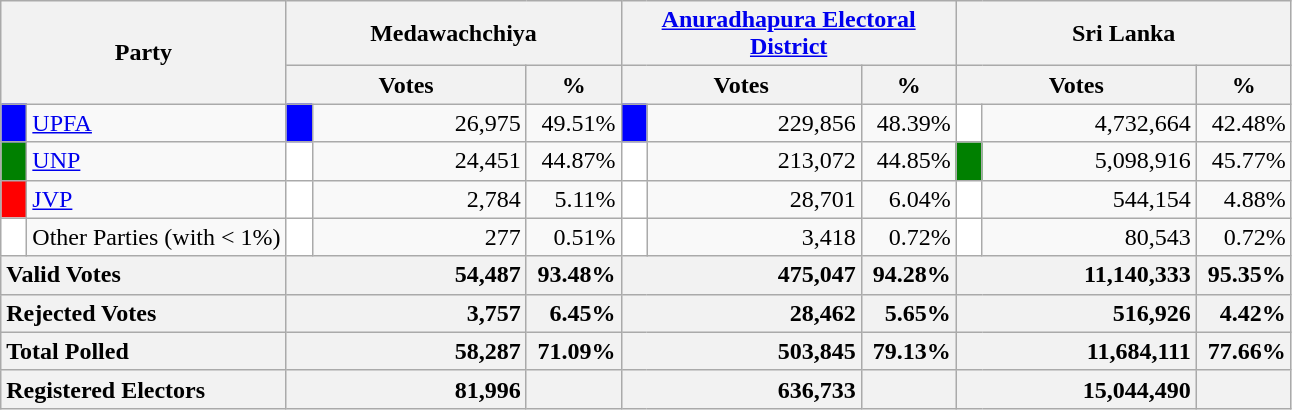<table class="wikitable">
<tr>
<th colspan="2" width="144px"rowspan="2">Party</th>
<th colspan="3" width="216px">Medawachchiya</th>
<th colspan="3" width="216px"><a href='#'>Anuradhapura Electoral District</a></th>
<th colspan="3" width="216px">Sri Lanka</th>
</tr>
<tr>
<th colspan="2" width="144px">Votes</th>
<th>%</th>
<th colspan="2" width="144px">Votes</th>
<th>%</th>
<th colspan="2" width="144px">Votes</th>
<th>%</th>
</tr>
<tr>
<td style="background-color:blue;" width="10px"></td>
<td style="text-align:left;"><a href='#'>UPFA</a></td>
<td style="background-color:blue;" width="10px"></td>
<td style="text-align:right;">26,975</td>
<td style="text-align:right;">49.51%</td>
<td style="background-color:blue;" width="10px"></td>
<td style="text-align:right;">229,856</td>
<td style="text-align:right;">48.39%</td>
<td style="background-color:white;" width="10px"></td>
<td style="text-align:right;">4,732,664</td>
<td style="text-align:right;">42.48%</td>
</tr>
<tr>
<td style="background-color:green;" width="10px"></td>
<td style="text-align:left;"><a href='#'>UNP</a></td>
<td style="background-color:white;" width="10px"></td>
<td style="text-align:right;">24,451</td>
<td style="text-align:right;">44.87%</td>
<td style="background-color:white;" width="10px"></td>
<td style="text-align:right;">213,072</td>
<td style="text-align:right;">44.85%</td>
<td style="background-color:green;" width="10px"></td>
<td style="text-align:right;">5,098,916</td>
<td style="text-align:right;">45.77%</td>
</tr>
<tr>
<td style="background-color:red;" width="10px"></td>
<td style="text-align:left;"><a href='#'>JVP</a></td>
<td style="background-color:white;" width="10px"></td>
<td style="text-align:right;">2,784</td>
<td style="text-align:right;">5.11%</td>
<td style="background-color:white;" width="10px"></td>
<td style="text-align:right;">28,701</td>
<td style="text-align:right;">6.04%</td>
<td style="background-color:white;" width="10px"></td>
<td style="text-align:right;">544,154</td>
<td style="text-align:right;">4.88%</td>
</tr>
<tr>
<td style="background-color:white;" width="10px"></td>
<td style="text-align:left;">Other Parties (with < 1%)</td>
<td style="background-color:white;" width="10px"></td>
<td style="text-align:right;">277</td>
<td style="text-align:right;">0.51%</td>
<td style="background-color:white;" width="10px"></td>
<td style="text-align:right;">3,418</td>
<td style="text-align:right;">0.72%</td>
<td style="background-color:white;" width="10px"></td>
<td style="text-align:right;">80,543</td>
<td style="text-align:right;">0.72%</td>
</tr>
<tr>
<th colspan="2" width="144px"style="text-align:left;">Valid Votes</th>
<th style="text-align:right;"colspan="2" width="144px">54,487</th>
<th style="text-align:right;">93.48%</th>
<th style="text-align:right;"colspan="2" width="144px">475,047</th>
<th style="text-align:right;">94.28%</th>
<th style="text-align:right;"colspan="2" width="144px">11,140,333</th>
<th style="text-align:right;">95.35%</th>
</tr>
<tr>
<th colspan="2" width="144px"style="text-align:left;">Rejected Votes</th>
<th style="text-align:right;"colspan="2" width="144px">3,757</th>
<th style="text-align:right;">6.45%</th>
<th style="text-align:right;"colspan="2" width="144px">28,462</th>
<th style="text-align:right;">5.65%</th>
<th style="text-align:right;"colspan="2" width="144px">516,926</th>
<th style="text-align:right;">4.42%</th>
</tr>
<tr>
<th colspan="2" width="144px"style="text-align:left;">Total Polled</th>
<th style="text-align:right;"colspan="2" width="144px">58,287</th>
<th style="text-align:right;">71.09%</th>
<th style="text-align:right;"colspan="2" width="144px">503,845</th>
<th style="text-align:right;">79.13%</th>
<th style="text-align:right;"colspan="2" width="144px">11,684,111</th>
<th style="text-align:right;">77.66%</th>
</tr>
<tr>
<th colspan="2" width="144px"style="text-align:left;">Registered Electors</th>
<th style="text-align:right;"colspan="2" width="144px">81,996</th>
<th></th>
<th style="text-align:right;"colspan="2" width="144px">636,733</th>
<th></th>
<th style="text-align:right;"colspan="2" width="144px">15,044,490</th>
<th></th>
</tr>
</table>
